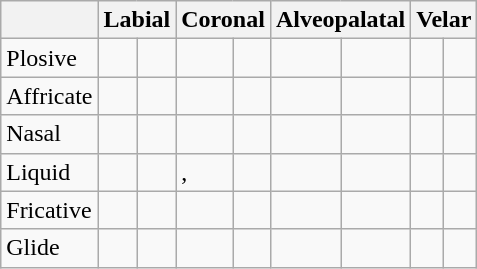<table class="wikitable sortable">
<tr>
<th></th>
<th colspan="2">Labial</th>
<th colspan="2">Coronal</th>
<th colspan="2">Alveopalatal</th>
<th colspan="2">Velar</th>
</tr>
<tr>
<td>Plosive</td>
<td></td>
<td></td>
<td></td>
<td></td>
<td></td>
<td></td>
<td></td>
<td></td>
</tr>
<tr>
<td>Affricate</td>
<td></td>
<td></td>
<td></td>
<td></td>
<td></td>
<td></td>
<td></td>
<td></td>
</tr>
<tr>
<td>Nasal</td>
<td></td>
<td></td>
<td></td>
<td></td>
<td></td>
<td></td>
<td></td>
<td></td>
</tr>
<tr>
<td>Liquid</td>
<td></td>
<td></td>
<td>, </td>
<td></td>
<td></td>
<td></td>
<td></td>
<td></td>
</tr>
<tr>
<td>Fricative</td>
<td></td>
<td></td>
<td></td>
<td></td>
<td></td>
<td></td>
<td></td>
<td></td>
</tr>
<tr>
<td>Glide</td>
<td></td>
<td></td>
<td></td>
<td></td>
<td></td>
<td></td>
<td></td>
<td></td>
</tr>
</table>
